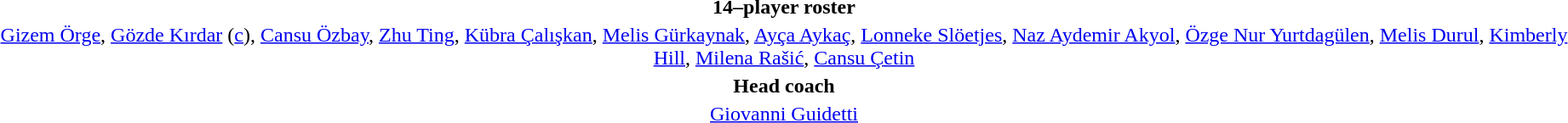<table style="text-align:center; margin-top:2em; margin-left:auto; margin-right:auto">
<tr>
<td><strong>14–player roster</strong></td>
</tr>
<tr>
<td><a href='#'>Gizem Örge</a>, <a href='#'>Gözde Kırdar</a> (<a href='#'>c</a>), <a href='#'>Cansu Özbay</a>, <a href='#'>Zhu Ting</a>, <a href='#'>Kübra Çalışkan</a>, <a href='#'>Melis Gürkaynak</a>, <a href='#'>Ayça Aykaç</a>, <a href='#'>Lonneke Slöetjes</a>, <a href='#'>Naz Aydemir Akyol</a>, <a href='#'>Özge Nur Yurtdagülen</a>, <a href='#'>Melis Durul</a>, <a href='#'>Kimberly Hill</a>, <a href='#'>Milena Rašić</a>, <a href='#'>Cansu Çetin</a></td>
</tr>
<tr>
<td><strong>Head coach</strong></td>
</tr>
<tr>
<td><a href='#'>Giovanni Guidetti</a></td>
</tr>
</table>
